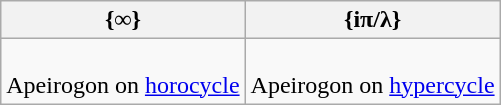<table class=wikitable>
<tr>
<th>{∞}</th>
<th>{iπ/λ}</th>
</tr>
<tr>
<td><br>Apeirogon on <a href='#'>horocycle</a></td>
<td><br>Apeirogon on <a href='#'>hypercycle</a></td>
</tr>
</table>
